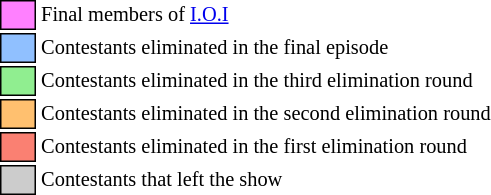<table class="toccolours" style="font-size: 85%; white-space: nowrap">
<tr>
<td style="background:#FF80FF; border: 1px solid black">      </td>
<td>Final members of <a href='#'>I.O.I</a></td>
</tr>
<tr>
<td style="background:#90C0FF; border: 1px solid black">      </td>
<td>Contestants eliminated in the final episode</td>
</tr>
<tr>
<td style="background:#90EE90; border: 1px solid black">      </td>
<td>Contestants eliminated in the third elimination round</td>
</tr>
<tr>
<td style="background:#FFC06F; border: 1px solid black">      </td>
<td>Contestants eliminated in the second elimination round</td>
</tr>
<tr>
<td style="background:salmon; border: 1px solid black">      </td>
<td>Contestants eliminated in the first elimination round</td>
</tr>
<tr>
<td style="background:#CCCCCC; border: 1px solid black">      </td>
<td>Contestants that left the show</td>
</tr>
</table>
